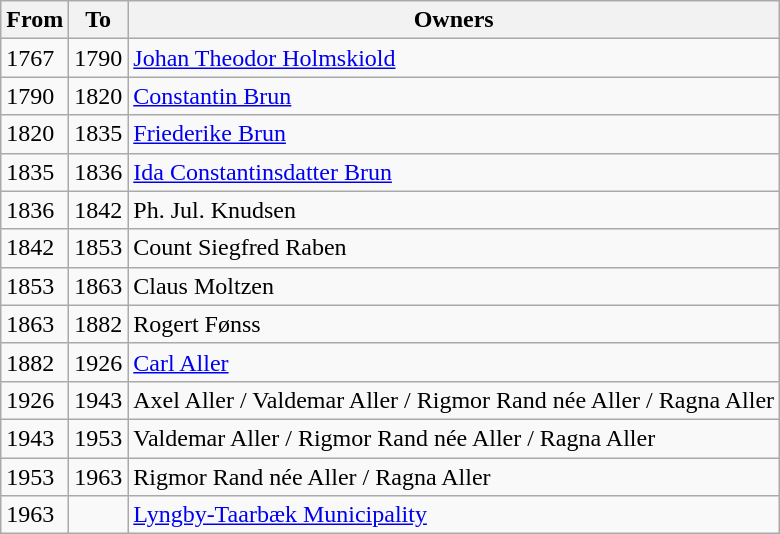<table class="wikitable">
<tr>
<th>From</th>
<th>To</th>
<th>Owners</th>
</tr>
<tr>
<td>1767</td>
<td>1790</td>
<td><a href='#'>Johan Theodor Holmskiold</a></td>
</tr>
<tr>
<td>1790</td>
<td>1820</td>
<td><a href='#'>Constantin Brun</a></td>
</tr>
<tr>
<td>1820</td>
<td>1835</td>
<td><a href='#'>Friederike Brun</a></td>
</tr>
<tr>
<td>1835</td>
<td>1836</td>
<td><a href='#'>Ida Constantinsdatter Brun</a></td>
</tr>
<tr>
<td>1836</td>
<td>1842</td>
<td>Ph. Jul. Knudsen</td>
</tr>
<tr>
<td>1842</td>
<td>1853</td>
<td>Count Siegfred Raben</td>
</tr>
<tr>
<td>1853</td>
<td>1863</td>
<td>Claus Moltzen</td>
</tr>
<tr>
<td>1863</td>
<td>1882</td>
<td>Rogert Fønss</td>
</tr>
<tr>
<td>1882</td>
<td>1926</td>
<td><a href='#'>Carl Aller</a></td>
</tr>
<tr>
<td>1926</td>
<td>1943</td>
<td>Axel Aller / Valdemar Aller / Rigmor Rand née Aller / Ragna Aller</td>
</tr>
<tr>
<td>1943</td>
<td>1953</td>
<td>Valdemar Aller / Rigmor Rand née Aller / Ragna Aller</td>
</tr>
<tr>
<td>1953</td>
<td>1963</td>
<td>Rigmor Rand née Aller / Ragna Aller</td>
</tr>
<tr>
<td>1963</td>
<td></td>
<td><a href='#'>Lyngby-Taarbæk Municipality</a></td>
</tr>
</table>
